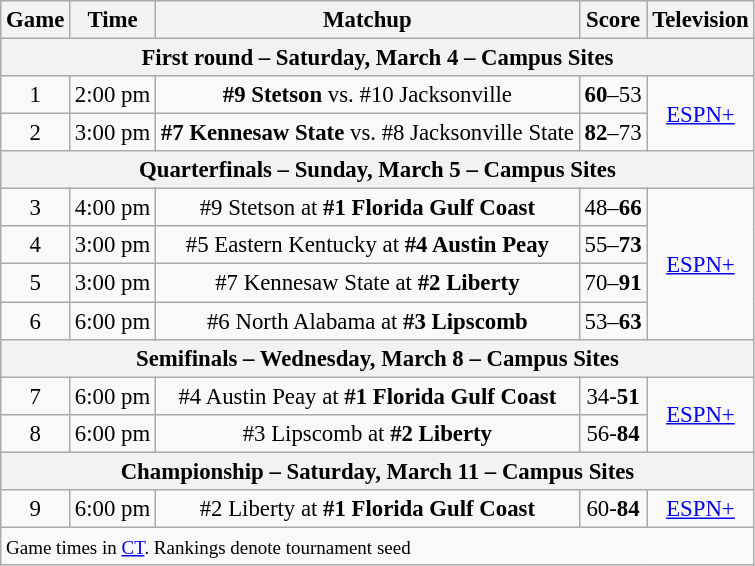<table class="wikitable" style="font-size: 95%;text-align:center">
<tr>
<th>Game</th>
<th>Time </th>
<th>Matchup</th>
<th>Score</th>
<th>Television</th>
</tr>
<tr>
<th colspan="5">First round – Saturday, March 4 – Campus Sites</th>
</tr>
<tr>
<td>1</td>
<td>2:00 pm</td>
<td><strong>#9 Stetson</strong> vs. #10 Jacksonville</td>
<td><strong>60</strong>–53</td>
<td rowspan="2"><a href='#'>ESPN+</a></td>
</tr>
<tr>
<td>2</td>
<td>3:00 pm</td>
<td><strong>#7 Kennesaw State</strong> vs. #8 Jacksonville State</td>
<td><strong>82</strong>–73</td>
</tr>
<tr>
<th colspan="5">Quarterfinals – Sunday, March 5 – Campus Sites</th>
</tr>
<tr>
<td>3</td>
<td>4:00 pm</td>
<td>#9 Stetson at <strong>#1 Florida Gulf Coast</strong></td>
<td>48–<strong>66</strong></td>
<td rowspan="4"><a href='#'>ESPN+</a></td>
</tr>
<tr>
<td>4</td>
<td>3:00 pm</td>
<td>#5 Eastern Kentucky at <strong>#4 Austin Peay</strong></td>
<td>55–<strong>73</strong></td>
</tr>
<tr>
<td>5</td>
<td>3:00 pm</td>
<td>#7 Kennesaw State at <strong>#2 Liberty</strong></td>
<td>70–<strong>91</strong></td>
</tr>
<tr>
<td>6</td>
<td>6:00 pm</td>
<td>#6 North Alabama at <strong>#3 Lipscomb</strong></td>
<td>53–<strong>63</strong></td>
</tr>
<tr>
<th colspan="5">Semifinals – Wednesday, March 8 – Campus Sites</th>
</tr>
<tr>
<td>7</td>
<td>6:00 pm</td>
<td>#4 Austin Peay at <strong>#1 Florida Gulf Coast</strong></td>
<td>34-<strong>51</strong></td>
<td rowspan="2"><a href='#'>ESPN+</a></td>
</tr>
<tr>
<td>8</td>
<td>6:00 pm</td>
<td>#3 Lipscomb at <strong>#2 Liberty</strong></td>
<td>56-<strong>84</strong></td>
</tr>
<tr>
<th colspan="5">Championship – Saturday, March 11 – Campus Sites</th>
</tr>
<tr>
<td>9</td>
<td>6:00 pm</td>
<td>#2 Liberty at <strong>#1 Florida Gulf Coast</strong></td>
<td>60-<strong>84</strong></td>
<td><a href='#'>ESPN+</a></td>
</tr>
<tr>
<td colspan="5" align="left"><small>Game times in <a href='#'>CT</a>. Rankings denote tournament seed</small></td>
</tr>
</table>
